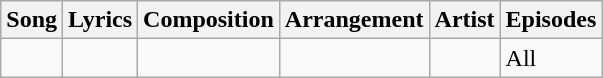<table class="wikitable">
<tr>
<th>Song</th>
<th>Lyrics</th>
<th>Composition</th>
<th>Arrangement</th>
<th>Artist</th>
<th>Episodes</th>
</tr>
<tr>
<td></td>
<td></td>
<td></td>
<td></td>
<td></td>
<td>All</td>
</tr>
</table>
